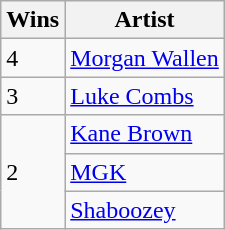<table class="wikitable">
<tr>
<th>Wins</th>
<th>Artist</th>
</tr>
<tr>
<td>4</td>
<td><a href='#'>Morgan Wallen</a></td>
</tr>
<tr>
<td>3</td>
<td><a href='#'>Luke Combs</a></td>
</tr>
<tr>
<td rowspan="3">2</td>
<td><a href='#'>Kane Brown</a></td>
</tr>
<tr>
<td><a href='#'>MGK</a></td>
</tr>
<tr>
<td><a href='#'>Shaboozey</a></td>
</tr>
</table>
